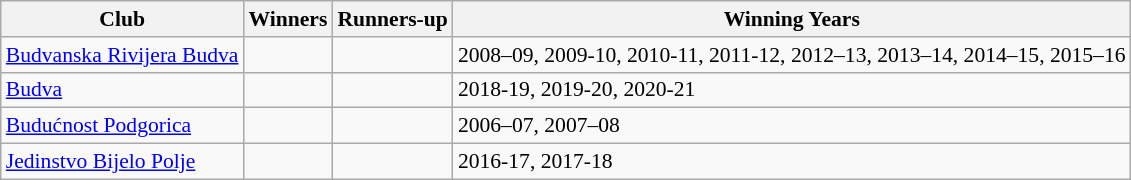<table class="wikitable" style="font-size:90%">
<tr>
<th>Club</th>
<th>Winners</th>
<th>Runners-up</th>
<th>Winning Years</th>
</tr>
<tr>
<td><a href='#'>Budvanska Rivijera Budva</a></td>
<td></td>
<td></td>
<td>2008–09, 2009-10, 2010-11, 2011-12, 2012–13, 2013–14, 2014–15, 2015–16</td>
</tr>
<tr>
<td><a href='#'>Budva</a></td>
<td></td>
<td></td>
<td>2018-19, 2019-20, 2020-21</td>
</tr>
<tr>
<td><a href='#'>Budućnost Podgorica</a></td>
<td></td>
<td></td>
<td>2006–07, 2007–08</td>
</tr>
<tr>
<td><a href='#'>Jedinstvo Bijelo Polje</a></td>
<td></td>
<td></td>
<td>2016-17, 2017-18</td>
</tr>
</table>
